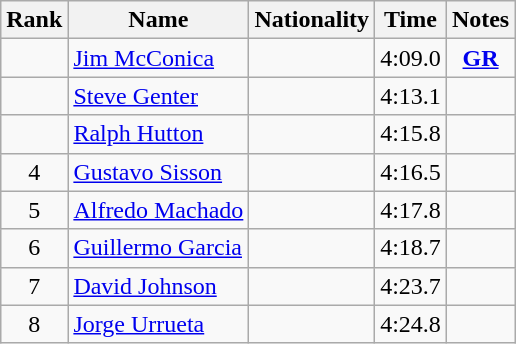<table class="wikitable sortable" style="text-align:center">
<tr>
<th>Rank</th>
<th>Name</th>
<th>Nationality</th>
<th>Time</th>
<th>Notes</th>
</tr>
<tr>
<td></td>
<td align=left><a href='#'>Jim McConica</a></td>
<td align=left></td>
<td>4:09.0</td>
<td><strong><a href='#'>GR</a></strong></td>
</tr>
<tr>
<td></td>
<td align=left><a href='#'>Steve Genter</a></td>
<td align=left></td>
<td>4:13.1</td>
<td></td>
</tr>
<tr>
<td></td>
<td align=left><a href='#'>Ralph Hutton</a></td>
<td align=left></td>
<td>4:15.8</td>
<td></td>
</tr>
<tr>
<td>4</td>
<td align=left><a href='#'>Gustavo Sisson</a></td>
<td align=left></td>
<td>4:16.5</td>
<td></td>
</tr>
<tr>
<td>5</td>
<td align=left><a href='#'>Alfredo Machado</a></td>
<td align=left></td>
<td>4:17.8</td>
<td></td>
</tr>
<tr>
<td>6</td>
<td align=left><a href='#'>Guillermo Garcia</a></td>
<td align=left></td>
<td>4:18.7</td>
<td></td>
</tr>
<tr>
<td>7</td>
<td align=left><a href='#'>David Johnson</a></td>
<td align=left></td>
<td>4:23.7</td>
<td></td>
</tr>
<tr>
<td>8</td>
<td align=left><a href='#'>Jorge Urrueta</a></td>
<td align=left></td>
<td>4:24.8</td>
<td></td>
</tr>
</table>
